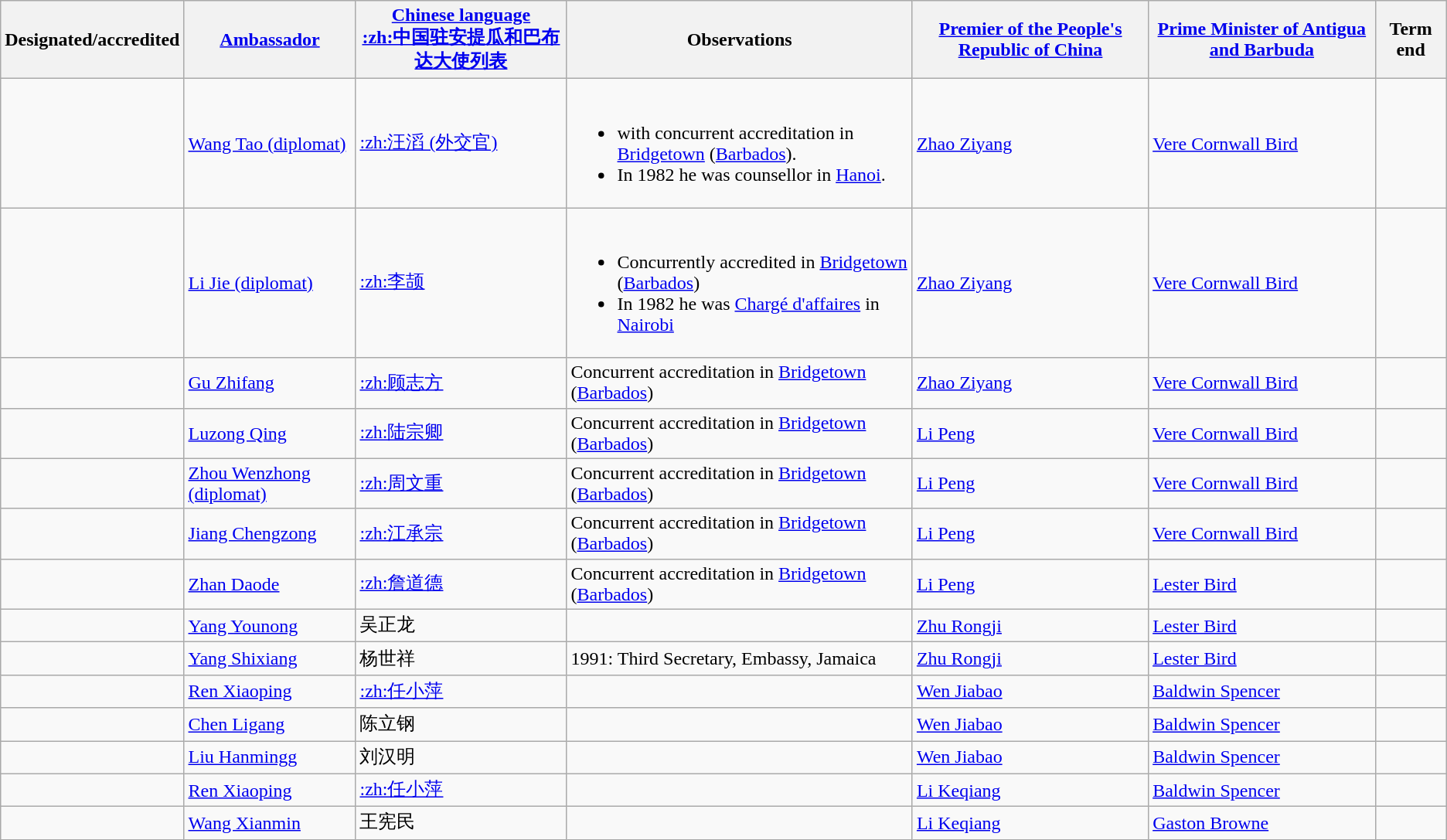<table class="wikitable sortable">
<tr>
<th>Designated/accredited</th>
<th><a href='#'>Ambassador</a></th>
<th><a href='#'>Chinese language</a><br><a href='#'>:zh:中国驻安提瓜和巴布达大使列表</a></th>
<th>Observations</th>
<th><a href='#'>Premier of the People's Republic of China</a></th>
<th><a href='#'>Prime Minister of Antigua and Barbuda</a></th>
<th>Term end</th>
</tr>
<tr>
<td></td>
<td><a href='#'>Wang Tao (diplomat)</a></td>
<td><a href='#'>:zh:汪滔 (外交官)</a></td>
<td><br><ul><li>with concurrent accreditation in <a href='#'>Bridgetown</a> (<a href='#'>Barbados</a>).</li><li>In 1982 he was counsellor in <a href='#'>Hanoi</a>.</li></ul></td>
<td><a href='#'>Zhao Ziyang</a></td>
<td><a href='#'>Vere Cornwall Bird</a></td>
<td></td>
</tr>
<tr>
<td></td>
<td><a href='#'>Li Jie (diplomat)</a></td>
<td><a href='#'>:zh:李颉</a></td>
<td><br><ul><li>Concurrently accredited in <a href='#'>Bridgetown</a> (<a href='#'>Barbados</a>)</li><li>In 1982 he was <a href='#'>Chargé d'affaires</a> in <a href='#'>Nairobi</a></li></ul></td>
<td><a href='#'>Zhao Ziyang</a></td>
<td><a href='#'>Vere Cornwall Bird</a></td>
<td></td>
</tr>
<tr>
<td></td>
<td><a href='#'>Gu Zhifang</a></td>
<td><a href='#'>:zh:顾志方</a></td>
<td>Concurrent accreditation in <a href='#'>Bridgetown</a> (<a href='#'>Barbados</a>)</td>
<td><a href='#'>Zhao Ziyang</a></td>
<td><a href='#'>Vere Cornwall Bird</a></td>
<td></td>
</tr>
<tr>
<td></td>
<td><a href='#'>Luzong Qing</a></td>
<td><a href='#'>:zh:陆宗卿</a></td>
<td>Concurrent accreditation in <a href='#'>Bridgetown</a> (<a href='#'>Barbados</a>)</td>
<td><a href='#'>Li Peng</a></td>
<td><a href='#'>Vere Cornwall Bird</a></td>
<td></td>
</tr>
<tr>
<td></td>
<td><a href='#'>Zhou Wenzhong (diplomat)</a></td>
<td><a href='#'>:zh:周文重</a></td>
<td>Concurrent accreditation in <a href='#'>Bridgetown</a> (<a href='#'>Barbados</a>)</td>
<td><a href='#'>Li Peng</a></td>
<td><a href='#'>Vere Cornwall Bird</a></td>
<td></td>
</tr>
<tr>
<td></td>
<td><a href='#'>Jiang Chengzong</a></td>
<td><a href='#'>:zh:江承宗</a></td>
<td>Concurrent accreditation in <a href='#'>Bridgetown</a> (<a href='#'>Barbados</a>)</td>
<td><a href='#'>Li Peng</a></td>
<td><a href='#'>Vere Cornwall Bird</a></td>
<td></td>
</tr>
<tr>
<td></td>
<td><a href='#'>Zhan Daode</a></td>
<td><a href='#'>:zh:詹道德</a></td>
<td>Concurrent accreditation in <a href='#'>Bridgetown</a> (<a href='#'>Barbados</a>)</td>
<td><a href='#'>Li Peng</a></td>
<td><a href='#'>Lester Bird</a></td>
<td></td>
</tr>
<tr>
<td></td>
<td><a href='#'>Yang Younong</a></td>
<td>吴正龙</td>
<td></td>
<td><a href='#'>Zhu Rongji</a></td>
<td><a href='#'>Lester Bird</a></td>
<td></td>
</tr>
<tr>
<td></td>
<td><a href='#'>Yang Shixiang</a></td>
<td>杨世祥</td>
<td>1991: Third Secretary, Embassy, Jamaica</td>
<td><a href='#'>Zhu Rongji</a></td>
<td><a href='#'>Lester Bird</a></td>
<td></td>
</tr>
<tr>
<td></td>
<td><a href='#'>Ren Xiaoping</a></td>
<td><a href='#'>:zh:任小萍</a></td>
<td></td>
<td><a href='#'>Wen Jiabao</a></td>
<td><a href='#'>Baldwin Spencer</a></td>
<td></td>
</tr>
<tr>
<td></td>
<td><a href='#'>Chen Ligang</a></td>
<td>陈立钢</td>
<td></td>
<td><a href='#'>Wen Jiabao</a></td>
<td><a href='#'>Baldwin Spencer</a></td>
<td></td>
</tr>
<tr>
<td></td>
<td><a href='#'>Liu Hanmingg</a></td>
<td>刘汉明</td>
<td></td>
<td><a href='#'>Wen Jiabao</a></td>
<td><a href='#'>Baldwin Spencer</a></td>
<td></td>
</tr>
<tr>
<td></td>
<td><a href='#'>Ren Xiaoping</a></td>
<td><a href='#'>:zh:任小萍</a></td>
<td></td>
<td><a href='#'>Li Keqiang</a></td>
<td><a href='#'>Baldwin Spencer</a></td>
<td></td>
</tr>
<tr>
<td></td>
<td><a href='#'>Wang Xianmin</a></td>
<td>王宪民</td>
<td></td>
<td><a href='#'>Li Keqiang</a></td>
<td><a href='#'>Gaston Browne</a></td>
<td></td>
</tr>
</table>
